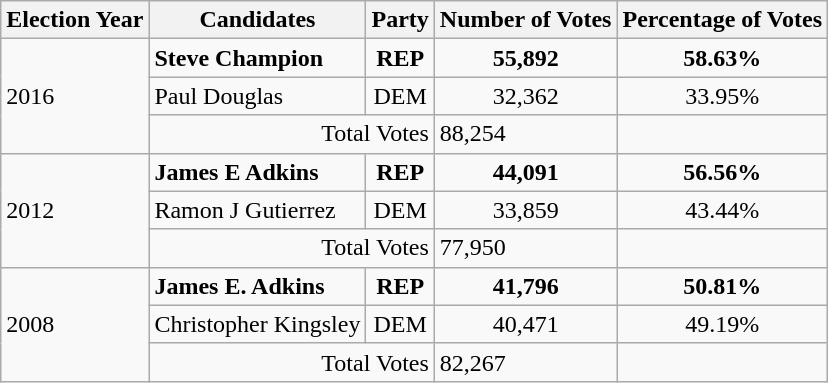<table class="wikitable">
<tr>
<th>Election Year</th>
<th>Candidates</th>
<th>Party</th>
<th>Number of Votes</th>
<th>Percentage of Votes</th>
</tr>
<tr>
<td rowspan="3">2016</td>
<td style="text-align:left;" ><strong>Steve Champion</strong></td>
<td style="text-align:center;" ><strong>REP</strong></td>
<td style="text-align:center;" ><strong>55,892</strong></td>
<td style="text-align:center;" ><strong>58.63%</strong></td>
</tr>
<tr>
<td style="text-align:left;" >Paul Douglas</td>
<td style="text-align:center;" >DEM</td>
<td style="text-align:center;" >32,362</td>
<td style="text-align:center;" >33.95%</td>
</tr>
<tr>
<td style="text-align:right;"  colspan="2">Total Votes</td>
<td>88,254</td>
<td></td>
</tr>
<tr>
<td rowspan="3">2012</td>
<td style="text-align:left;" ><strong>James E Adkins</strong></td>
<td style="text-align:center;" ><strong>REP</strong></td>
<td style="text-align:center;" ><strong>44,091</strong></td>
<td style="text-align:center;" ><strong>56.56%</strong></td>
</tr>
<tr>
<td style="text-align:left;" >Ramon J Gutierrez</td>
<td style="text-align:center;" >DEM</td>
<td style="text-align:center;" >33,859</td>
<td style="text-align:center;" >43.44%</td>
</tr>
<tr>
<td style="text-align:right;"  colspan="2">Total Votes</td>
<td>77,950</td>
<td></td>
</tr>
<tr>
<td rowspan="3">2008</td>
<td style="text-align:left;" ><strong>James E. Adkins</strong></td>
<td style="text-align:center;" ><strong>REP</strong></td>
<td style="text-align:center;" ><strong>41,796</strong></td>
<td style="text-align:center;" ><strong>50.81%</strong></td>
</tr>
<tr>
<td style="text-align:left;" >Christopher Kingsley</td>
<td style="text-align:center;" >DEM</td>
<td style="text-align:center;" >40,471</td>
<td style="text-align:center;" >49.19%</td>
</tr>
<tr>
<td style="text-align:right;" colspan="2">Total Votes</td>
<td>82,267</td>
<td></td>
</tr>
</table>
